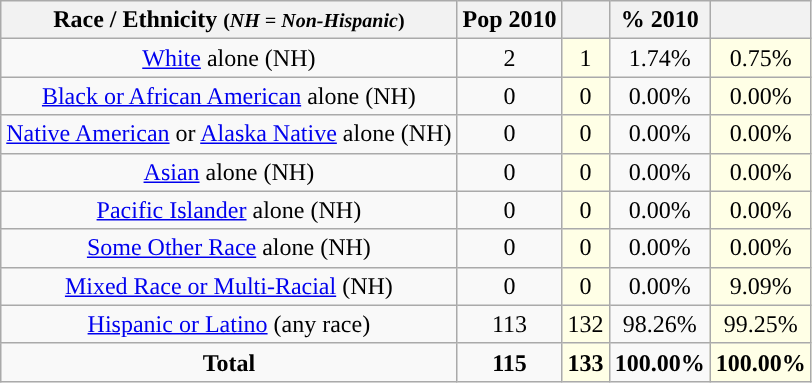<table class="wikitable" style="text-align:center;">
<tr>
<th>Race / Ethnicity <small>(<em>NH = Non-Hispanic</em>)</small></th>
<th>Pop 2010</th>
<th></th>
<th>% 2010</th>
<th></th>
</tr>
<tr>
<td><a href='#'>White</a> alone (NH)</td>
<td>2</td>
<td style='background: #ffffe6;'>1</td>
<td>1.74%</td>
<td style='background: #ffffe6;'>0.75%</td>
</tr>
<tr>
<td><a href='#'>Black or African American</a> alone (NH)</td>
<td>0</td>
<td style='background: #ffffe6;'>0</td>
<td>0.00%</td>
<td style='background: #ffffe6;'>0.00%</td>
</tr>
<tr>
<td><a href='#'>Native American</a> or <a href='#'>Alaska Native</a> alone (NH)</td>
<td>0</td>
<td style='background: #ffffe6;'>0</td>
<td>0.00%</td>
<td style='background: #ffffe6;'>0.00%</td>
</tr>
<tr>
<td><a href='#'>Asian</a> alone (NH)</td>
<td>0</td>
<td style='background: #ffffe6;'>0</td>
<td>0.00%</td>
<td style='background: #ffffe6;'>0.00%</td>
</tr>
<tr>
<td><a href='#'>Pacific Islander</a> alone (NH)</td>
<td>0</td>
<td style='background: #ffffe6;'>0</td>
<td>0.00%</td>
<td style='background: #ffffe6;'>0.00%</td>
</tr>
<tr>
<td><a href='#'>Some Other Race</a> alone (NH)</td>
<td>0</td>
<td style='background: #ffffe6;'>0</td>
<td>0.00%</td>
<td style='background: #ffffe6;'>0.00%</td>
</tr>
<tr>
<td><a href='#'>Mixed Race or Multi-Racial</a> (NH)</td>
<td>0</td>
<td style='background: #ffffe6;'>0</td>
<td>0.00%</td>
<td style='background: #ffffe6;'>9.09%</td>
</tr>
<tr>
<td><a href='#'>Hispanic or Latino</a> (any race)</td>
<td>113</td>
<td style='background: #ffffe6;'>132</td>
<td>98.26%</td>
<td style='background: #ffffe6;'>99.25%</td>
</tr>
<tr>
<td><strong>Total</strong></td>
<td><strong>115</strong></td>
<td style='background: #ffffe6;'><strong>133</strong></td>
<td><strong>100.00%</strong></td>
<td style='background: #ffffe6;'><strong>100.00%</strong></td>
</tr>
</table>
